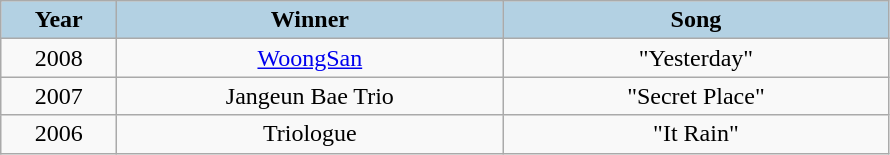<table class="wikitable" style="text-align: center">
<tr>
<th width="70" style="background:#b3d1e3; ">Year</th>
<th width="250" style="background:#b3d1e3; ">Winner</th>
<th width="250" style="background:#b3d1e3; ">Song</th>
</tr>
<tr>
<td>2008</td>
<td><a href='#'>WoongSan</a></td>
<td>"Yesterday"</td>
</tr>
<tr>
<td>2007</td>
<td>Jangeun Bae Trio</td>
<td>"Secret Place"</td>
</tr>
<tr>
<td>2006</td>
<td>Triologue</td>
<td>"It Rain"</td>
</tr>
</table>
